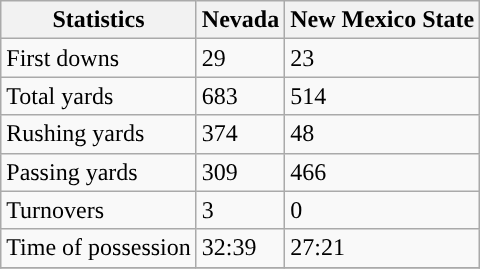<table class="wikitable">
<tr>
<th>Statistics</th>
<th>Nevada</th>
<th>New Mexico State</th>
</tr>
<tr>
<td>First downs</td>
<td>29</td>
<td>23</td>
</tr>
<tr>
<td>Total yards</td>
<td>683</td>
<td>514</td>
</tr>
<tr>
<td>Rushing yards</td>
<td>374</td>
<td>48</td>
</tr>
<tr>
<td>Passing yards</td>
<td>309</td>
<td>466</td>
</tr>
<tr>
<td>Turnovers</td>
<td>3</td>
<td>0</td>
</tr>
<tr>
<td>Time of possession</td>
<td>32:39</td>
<td>27:21</td>
</tr>
<tr>
</tr>
</table>
